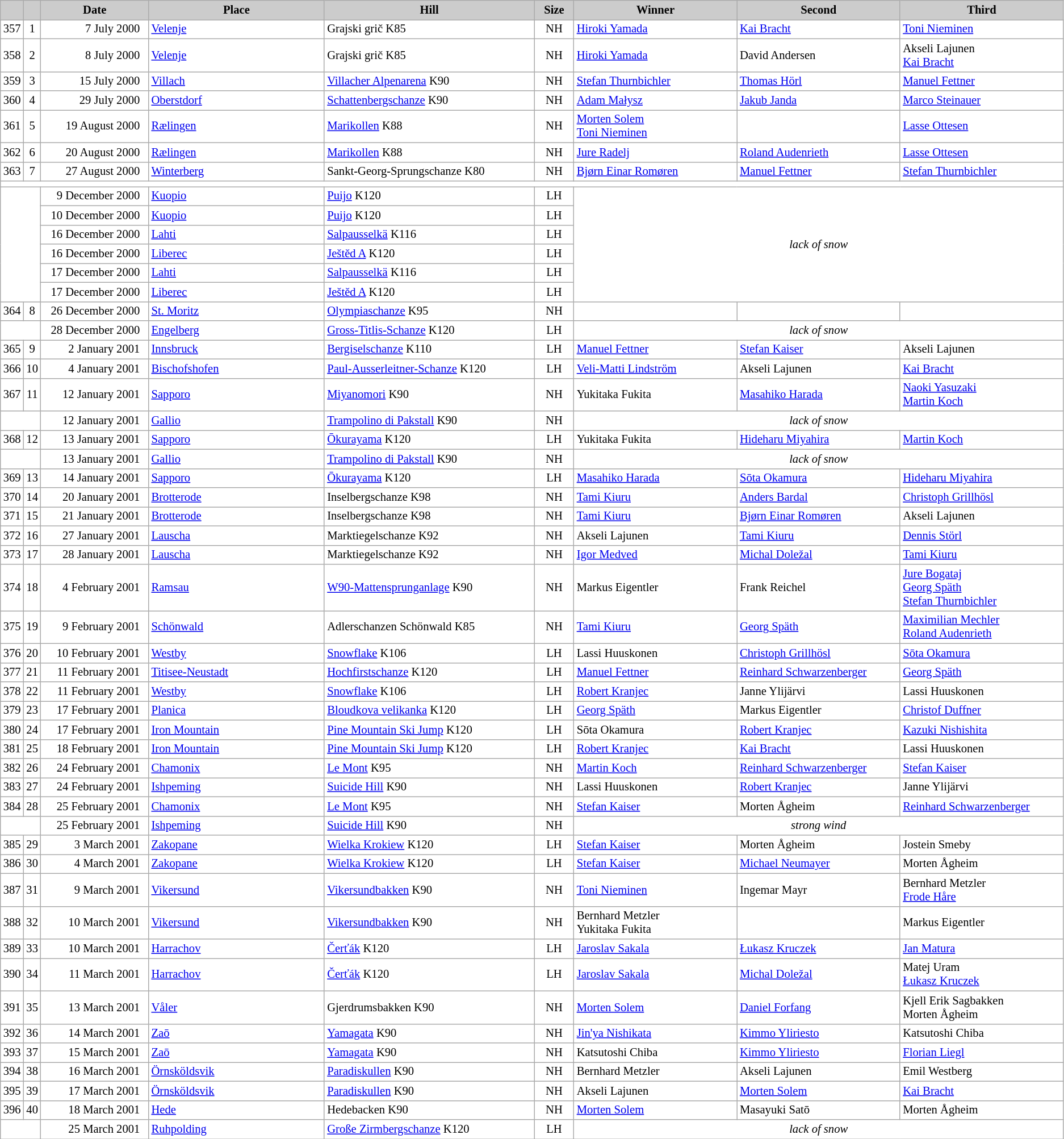<table class="wikitable plainrowheaders" style="background:#fff; font-size:86%; line-height:16px; border:grey solid 1px; border-collapse:collapse;">
<tr style="background:#ccc; text-align:center;">
<th scope="col" style="background:#ccc; width=20 px;"></th>
<th scope="col" style="background:#ccc; width=30 px;"></th>
<th scope="col" style="background:#ccc; width:120px;">Date</th>
<th scope="col" style="background:#ccc; width:200px;">Place</th>
<th scope="col" style="background:#ccc; width:240px;">Hill</th>
<th scope="col" style="background:#ccc; width:40px;">Size</th>
<th scope="col" style="background:#ccc; width:185px;">Winner</th>
<th scope="col" style="background:#ccc; width:185px;">Second</th>
<th scope="col" style="background:#ccc; width:185px;">Third</th>
</tr>
<tr>
<td align=center>357</td>
<td align=center>1</td>
<td align=right>7 July 2000  </td>
<td> <a href='#'>Velenje</a></td>
<td>Grajski grič K85</td>
<td align=center>NH</td>
<td> <a href='#'>Hiroki Yamada</a></td>
<td> <a href='#'>Kai Bracht</a></td>
<td> <a href='#'>Toni Nieminen</a></td>
</tr>
<tr>
<td align=center>358</td>
<td align=center>2</td>
<td align=right>8 July 2000  </td>
<td> <a href='#'>Velenje</a></td>
<td>Grajski grič K85</td>
<td align=center>NH</td>
<td> <a href='#'>Hiroki Yamada</a></td>
<td> David Andersen</td>
<td> Akseli Lajunen<br> <a href='#'>Kai Bracht</a></td>
</tr>
<tr>
<td align=center>359</td>
<td align=center>3</td>
<td align=right>15 July 2000  </td>
<td> <a href='#'>Villach</a></td>
<td><a href='#'>Villacher Alpenarena</a> K90</td>
<td align=center>NH</td>
<td> <a href='#'>Stefan Thurnbichler</a></td>
<td> <a href='#'>Thomas Hörl</a></td>
<td> <a href='#'>Manuel Fettner</a></td>
</tr>
<tr>
<td align=center>360</td>
<td align=center>4</td>
<td align=right>29 July 2000  </td>
<td> <a href='#'>Oberstdorf</a></td>
<td><a href='#'>Schattenbergschanze</a> K90</td>
<td align=center>NH</td>
<td> <a href='#'>Adam Małysz</a></td>
<td> <a href='#'>Jakub Janda</a></td>
<td> <a href='#'>Marco Steinauer</a></td>
</tr>
<tr>
<td align=center>361</td>
<td align=center>5</td>
<td align=right>19 August 2000  </td>
<td> <a href='#'>Rælingen</a></td>
<td><a href='#'>Marikollen</a> K88</td>
<td align=center>NH</td>
<td> <a href='#'>Morten Solem</a><br> <a href='#'>Toni Nieminen</a></td>
<td></td>
<td> <a href='#'>Lasse Ottesen</a></td>
</tr>
<tr>
<td align=center>362</td>
<td align=center>6</td>
<td align=right>20 August 2000  </td>
<td> <a href='#'>Rælingen</a></td>
<td><a href='#'>Marikollen</a> K88</td>
<td align=center>NH</td>
<td> <a href='#'>Jure Radelj</a></td>
<td> <a href='#'>Roland Audenrieth</a></td>
<td> <a href='#'>Lasse Ottesen</a></td>
</tr>
<tr>
<td align=center>363</td>
<td align=center>7</td>
<td align=right>27 August 2000  </td>
<td> <a href='#'>Winterberg</a></td>
<td>Sankt-Georg-Sprungschanze K80</td>
<td align=center>NH</td>
<td> <a href='#'>Bjørn Einar Romøren</a></td>
<td> <a href='#'>Manuel Fettner</a></td>
<td> <a href='#'>Stefan Thurnbichler</a></td>
</tr>
<tr>
<td colspan=9></td>
</tr>
<tr>
<td colspan=2 rowspan=6></td>
<td align=right>9 December 2000  </td>
<td> <a href='#'>Kuopio</a></td>
<td><a href='#'>Puijo</a> K120</td>
<td align=center>LH</td>
<td align=center colspan=3 rowspan=6><em>lack of snow</em></td>
</tr>
<tr>
<td align=right>10 December 2000  </td>
<td> <a href='#'>Kuopio</a></td>
<td><a href='#'>Puijo</a> K120</td>
<td align=center>LH</td>
</tr>
<tr>
<td align=right>16 December 2000  </td>
<td> <a href='#'>Lahti</a></td>
<td><a href='#'>Salpausselkä</a> K116</td>
<td align=center>LH</td>
</tr>
<tr>
<td align=right>16 December 2000  </td>
<td> <a href='#'>Liberec</a></td>
<td><a href='#'>Ještěd A</a> K120</td>
<td align=center>LH</td>
</tr>
<tr>
<td align=right>17 December 2000  </td>
<td> <a href='#'>Lahti</a></td>
<td><a href='#'>Salpausselkä</a> K116</td>
<td align=center>LH</td>
</tr>
<tr>
<td align=right>17 December 2000  </td>
<td> <a href='#'>Liberec</a></td>
<td><a href='#'>Ještěd A</a> K120</td>
<td align=center>LH</td>
</tr>
<tr>
<td align=center>364</td>
<td align=center>8</td>
<td align=right>26 December 2000  </td>
<td> <a href='#'>St. Moritz</a></td>
<td><a href='#'>Olympiaschanze</a> K95</td>
<td align=center>NH</td>
<td></td>
<td></td>
<td></td>
</tr>
<tr>
<td colspan=2></td>
<td align=right>28 December 2000  </td>
<td> <a href='#'>Engelberg</a></td>
<td><a href='#'>Gross-Titlis-Schanze</a> K120</td>
<td align=center>LH</td>
<td align=center colspan=3><em>lack of snow</em></td>
</tr>
<tr>
<td align=center>365</td>
<td align=center>9</td>
<td align=right>2 January 2001  </td>
<td> <a href='#'>Innsbruck</a></td>
<td><a href='#'>Bergiselschanze</a> K110</td>
<td align=center>LH</td>
<td> <a href='#'>Manuel Fettner</a></td>
<td> <a href='#'>Stefan Kaiser</a></td>
<td> Akseli Lajunen</td>
</tr>
<tr>
<td align=center>366</td>
<td align=center>10</td>
<td align=right>4 January 2001  </td>
<td> <a href='#'>Bischofshofen</a></td>
<td><a href='#'>Paul-Ausserleitner-Schanze</a> K120</td>
<td align=center>LH</td>
<td> <a href='#'>Veli-Matti Lindström</a></td>
<td> Akseli Lajunen</td>
<td> <a href='#'>Kai Bracht</a></td>
</tr>
<tr>
<td align=center>367</td>
<td align=center>11</td>
<td align=right>12 January 2001  </td>
<td> <a href='#'>Sapporo</a></td>
<td><a href='#'>Miyanomori</a> K90</td>
<td align=center>NH</td>
<td> Yukitaka Fukita</td>
<td> <a href='#'>Masahiko Harada</a></td>
<td> <a href='#'>Naoki Yasuzaki</a><br> <a href='#'>Martin Koch</a></td>
</tr>
<tr>
<td colspan=2></td>
<td align=right>12 January 2001  </td>
<td> <a href='#'>Gallio</a></td>
<td><a href='#'>Trampolino di Pakstall</a> K90</td>
<td align=center>NH</td>
<td align=center colspan=3><em>lack of snow</em></td>
</tr>
<tr>
<td align=center>368</td>
<td align=center>12</td>
<td align=right>13 January 2001  </td>
<td> <a href='#'>Sapporo</a></td>
<td><a href='#'>Ōkurayama</a> K120</td>
<td align=center>LH</td>
<td> Yukitaka Fukita</td>
<td> <a href='#'>Hideharu Miyahira</a></td>
<td> <a href='#'>Martin Koch</a></td>
</tr>
<tr>
<td colspan=2></td>
<td align=right>13 January 2001  </td>
<td> <a href='#'>Gallio</a></td>
<td><a href='#'>Trampolino di Pakstall</a> K90</td>
<td align=center>NH</td>
<td align=center colspan=3><em>lack of snow</em></td>
</tr>
<tr>
<td align=center>369</td>
<td align=center>13</td>
<td align=right>14 January 2001  </td>
<td> <a href='#'>Sapporo</a></td>
<td><a href='#'>Ōkurayama</a> K120</td>
<td align=center>LH</td>
<td> <a href='#'>Masahiko Harada</a></td>
<td> <a href='#'>Sōta Okamura</a></td>
<td> <a href='#'>Hideharu Miyahira</a></td>
</tr>
<tr>
<td align=center>370</td>
<td align=center>14</td>
<td align=right>20 January 2001  </td>
<td> <a href='#'>Brotterode</a></td>
<td>Inselbergschanze K98</td>
<td align=center>NH</td>
<td> <a href='#'>Tami Kiuru</a></td>
<td> <a href='#'>Anders Bardal</a></td>
<td> <a href='#'>Christoph Grillhösl</a></td>
</tr>
<tr>
<td align=center>371</td>
<td align=center>15</td>
<td align=right>21 January 2001  </td>
<td> <a href='#'>Brotterode</a></td>
<td>Inselbergschanze K98</td>
<td align=center>NH</td>
<td> <a href='#'>Tami Kiuru</a></td>
<td> <a href='#'>Bjørn Einar Romøren</a></td>
<td> Akseli Lajunen</td>
</tr>
<tr>
<td align=center>372</td>
<td align=center>16</td>
<td align=right>27 January 2001  </td>
<td> <a href='#'>Lauscha</a></td>
<td>Marktiegelschanze K92</td>
<td align=center>NH</td>
<td> Akseli Lajunen</td>
<td> <a href='#'>Tami Kiuru</a></td>
<td> <a href='#'>Dennis Störl</a></td>
</tr>
<tr>
<td align=center>373</td>
<td align=center>17</td>
<td align=right>28 January 2001  </td>
<td> <a href='#'>Lauscha</a></td>
<td>Marktiegelschanze K92</td>
<td align=center>NH</td>
<td> <a href='#'>Igor Medved</a></td>
<td> <a href='#'>Michal Doležal</a></td>
<td> <a href='#'>Tami Kiuru</a></td>
</tr>
<tr>
<td align=center>374</td>
<td align=center>18</td>
<td align=right>4 February 2001  </td>
<td> <a href='#'>Ramsau</a></td>
<td><a href='#'>W90-Mattensprunganlage</a> K90</td>
<td align=center>NH</td>
<td> Markus Eigentler</td>
<td> Frank Reichel</td>
<td> <a href='#'>Jure Bogataj</a><br> <a href='#'>Georg Späth</a><br> <a href='#'>Stefan Thurnbichler</a></td>
</tr>
<tr>
<td align=center>375</td>
<td align=center>19</td>
<td align=right>9 February 2001  </td>
<td> <a href='#'>Schönwald</a></td>
<td>Adlerschanzen Schönwald K85</td>
<td align=center>NH</td>
<td> <a href='#'>Tami Kiuru</a></td>
<td> <a href='#'>Georg Späth</a></td>
<td> <a href='#'>Maximilian Mechler</a><br> <a href='#'>Roland Audenrieth</a></td>
</tr>
<tr>
<td align=center>376</td>
<td align=center>20</td>
<td align=right>10 February 2001  </td>
<td> <a href='#'>Westby</a></td>
<td><a href='#'>Snowflake</a> K106</td>
<td align=center>LH</td>
<td> Lassi Huuskonen</td>
<td> <a href='#'>Christoph Grillhösl</a></td>
<td> <a href='#'>Sōta Okamura</a></td>
</tr>
<tr>
<td align=center>377</td>
<td align=center>21</td>
<td align=right>11 February 2001  </td>
<td> <a href='#'>Titisee-Neustadt</a></td>
<td><a href='#'>Hochfirstschanze</a> K120</td>
<td align=center>LH</td>
<td> <a href='#'>Manuel Fettner</a></td>
<td> <a href='#'>Reinhard Schwarzenberger</a></td>
<td> <a href='#'>Georg Späth</a></td>
</tr>
<tr>
<td align=center>378</td>
<td align=center>22</td>
<td align=right>11 February 2001  </td>
<td> <a href='#'>Westby</a></td>
<td><a href='#'>Snowflake</a> K106</td>
<td align=center>LH</td>
<td> <a href='#'>Robert Kranjec</a></td>
<td> Janne Ylijärvi</td>
<td> Lassi Huuskonen</td>
</tr>
<tr>
<td align=center>379</td>
<td align=center>23</td>
<td align=right>17 February 2001  </td>
<td> <a href='#'>Planica</a></td>
<td><a href='#'>Bloudkova velikanka</a> K120</td>
<td align=center>LH</td>
<td> <a href='#'>Georg Späth</a></td>
<td> Markus Eigentler</td>
<td> <a href='#'>Christof Duffner</a></td>
</tr>
<tr>
<td align=center>380</td>
<td align=center>24</td>
<td align=right>17 February 2001  </td>
<td> <a href='#'>Iron Mountain</a></td>
<td><a href='#'>Pine Mountain Ski Jump</a> K120</td>
<td align=center>LH</td>
<td> Sōta Okamura</td>
<td> <a href='#'>Robert Kranjec</a></td>
<td> <a href='#'>Kazuki Nishishita</a></td>
</tr>
<tr>
<td align=center>381</td>
<td align=center>25</td>
<td align=right>18 February 2001  </td>
<td> <a href='#'>Iron Mountain</a></td>
<td><a href='#'>Pine Mountain Ski Jump</a> K120</td>
<td align=center>LH</td>
<td> <a href='#'>Robert Kranjec</a></td>
<td> <a href='#'>Kai Bracht</a></td>
<td> Lassi Huuskonen</td>
</tr>
<tr>
<td align=center>382</td>
<td align=center>26</td>
<td align=right>24 February 2001  </td>
<td> <a href='#'>Chamonix</a></td>
<td><a href='#'>Le Mont</a> K95</td>
<td align=center>NH</td>
<td> <a href='#'>Martin Koch</a></td>
<td> <a href='#'>Reinhard Schwarzenberger</a></td>
<td> <a href='#'>Stefan Kaiser</a></td>
</tr>
<tr>
<td align=center>383</td>
<td align=center>27</td>
<td align=right>24 February 2001  </td>
<td> <a href='#'>Ishpeming</a></td>
<td><a href='#'>Suicide Hill</a> K90</td>
<td align=center>NH</td>
<td> Lassi Huuskonen</td>
<td> <a href='#'>Robert Kranjec</a></td>
<td> Janne Ylijärvi</td>
</tr>
<tr>
<td align=center>384</td>
<td align=center>28</td>
<td align=right>25 February 2001  </td>
<td> <a href='#'>Chamonix</a></td>
<td><a href='#'>Le Mont</a> K95</td>
<td align=center>NH</td>
<td> <a href='#'>Stefan Kaiser</a></td>
<td> Morten Ågheim</td>
<td> <a href='#'>Reinhard Schwarzenberger</a></td>
</tr>
<tr>
<td colspan=2></td>
<td align=right>25 February 2001  </td>
<td> <a href='#'>Ishpeming</a></td>
<td><a href='#'>Suicide Hill</a> K90</td>
<td align=center>NH</td>
<td colspan=3 align=center><em>strong wind</em></td>
</tr>
<tr>
<td align=center>385</td>
<td align=center>29</td>
<td align=right>3 March 2001  </td>
<td> <a href='#'>Zakopane</a></td>
<td><a href='#'>Wielka Krokiew</a> K120</td>
<td align=center>LH</td>
<td> <a href='#'>Stefan Kaiser</a></td>
<td> Morten Ågheim</td>
<td> Jostein Smeby</td>
</tr>
<tr>
<td align=center>386</td>
<td align=center>30</td>
<td align=right>4 March 2001  </td>
<td> <a href='#'>Zakopane</a></td>
<td><a href='#'>Wielka Krokiew</a> K120</td>
<td align=center>LH</td>
<td> <a href='#'>Stefan Kaiser</a></td>
<td> <a href='#'>Michael Neumayer</a></td>
<td> Morten Ågheim</td>
</tr>
<tr>
<td align=center>387</td>
<td align=center>31</td>
<td align=right>9 March 2001  </td>
<td> <a href='#'>Vikersund</a></td>
<td><a href='#'>Vikersundbakken</a> K90</td>
<td align=center>NH</td>
<td> <a href='#'>Toni Nieminen</a></td>
<td> Ingemar Mayr</td>
<td> Bernhard Metzler<br> <a href='#'>Frode Håre</a></td>
</tr>
<tr>
<td align=center>388</td>
<td align=center>32</td>
<td align=right>10 March 2001  </td>
<td> <a href='#'>Vikersund</a></td>
<td><a href='#'>Vikersundbakken</a> K90</td>
<td align=center>NH</td>
<td> Bernhard Metzler<br> Yukitaka Fukita</td>
<td></td>
<td> Markus Eigentler</td>
</tr>
<tr>
<td align=center>389</td>
<td align=center>33</td>
<td align=right>10 March 2001  </td>
<td> <a href='#'>Harrachov</a></td>
<td><a href='#'>Čerťák</a> K120</td>
<td align=center>LH</td>
<td> <a href='#'>Jaroslav Sakala</a></td>
<td> <a href='#'>Łukasz Kruczek</a></td>
<td> <a href='#'>Jan Matura</a></td>
</tr>
<tr>
<td align=center>390</td>
<td align=center>34</td>
<td align=right>11 March 2001  </td>
<td> <a href='#'>Harrachov</a></td>
<td><a href='#'>Čerťák</a> K120</td>
<td align=center>LH</td>
<td> <a href='#'>Jaroslav Sakala</a></td>
<td> <a href='#'>Michal Doležal</a></td>
<td> Matej Uram<br> <a href='#'>Łukasz Kruczek</a></td>
</tr>
<tr>
<td align=center>391</td>
<td align=center>35</td>
<td align=right>13 March 2001  </td>
<td> <a href='#'>Våler</a></td>
<td>Gjerdrumsbakken K90</td>
<td align=center>NH</td>
<td> <a href='#'>Morten Solem</a></td>
<td> <a href='#'>Daniel Forfang</a></td>
<td> Kjell Erik Sagbakken<br> Morten Ågheim</td>
</tr>
<tr>
<td align=center>392</td>
<td align=center>36</td>
<td align=right>14 March 2001  </td>
<td> <a href='#'>Zaō</a></td>
<td><a href='#'>Yamagata</a> K90</td>
<td align=center>NH</td>
<td> <a href='#'>Jin'ya Nishikata</a></td>
<td> <a href='#'>Kimmo Yliriesto</a></td>
<td> Katsutoshi Chiba</td>
</tr>
<tr>
<td align=center>393</td>
<td align=center>37</td>
<td align=right>15 March 2001  </td>
<td> <a href='#'>Zaō</a></td>
<td><a href='#'>Yamagata</a> K90</td>
<td align=center>NH</td>
<td> Katsutoshi Chiba</td>
<td> <a href='#'>Kimmo Yliriesto</a></td>
<td> <a href='#'>Florian Liegl</a></td>
</tr>
<tr>
<td align=center>394</td>
<td align=center>38</td>
<td align=right>16 March 2001  </td>
<td> <a href='#'>Örnsköldsvik</a></td>
<td><a href='#'>Paradiskullen</a> K90</td>
<td align=center>NH</td>
<td> Bernhard Metzler</td>
<td> Akseli Lajunen</td>
<td> Emil Westberg</td>
</tr>
<tr>
<td align=center>395</td>
<td align=center>39</td>
<td align=right>17 March 2001  </td>
<td> <a href='#'>Örnsköldsvik</a></td>
<td><a href='#'>Paradiskullen</a> K90</td>
<td align=center>NH</td>
<td> Akseli Lajunen</td>
<td> <a href='#'>Morten Solem</a></td>
<td> <a href='#'>Kai Bracht</a></td>
</tr>
<tr>
<td align=center>396</td>
<td align=center>40</td>
<td align=right>18 March 2001  </td>
<td> <a href='#'>Hede</a></td>
<td>Hedebacken K90</td>
<td align=center>NH</td>
<td> <a href='#'>Morten Solem</a></td>
<td> Masayuki Satō</td>
<td> Morten Ågheim</td>
</tr>
<tr>
<td colspan=2></td>
<td align=right>25 March 2001  </td>
<td> <a href='#'>Ruhpolding</a></td>
<td><a href='#'>Große Zirmbergschanze</a> K120</td>
<td align=center>LH</td>
<td colspan=3 rowspan=2 align=center><em>lack of snow</em></td>
</tr>
</table>
